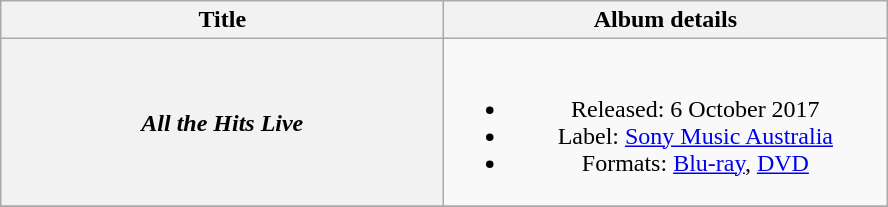<table class="wikitable plainrowheaders" style="text-align:center;">
<tr>
<th scope="col" style="width:18em;">Title</th>
<th scope="col" style="width:18em;">Album details</th>
</tr>
<tr>
<th scope="row"><em>All the Hits Live</em></th>
<td><br><ul><li>Released: 6 October 2017</li><li>Label: <a href='#'>Sony Music Australia</a></li><li>Formats: <a href='#'>Blu-ray</a>, <a href='#'>DVD</a></li></ul></td>
</tr>
<tr>
</tr>
</table>
